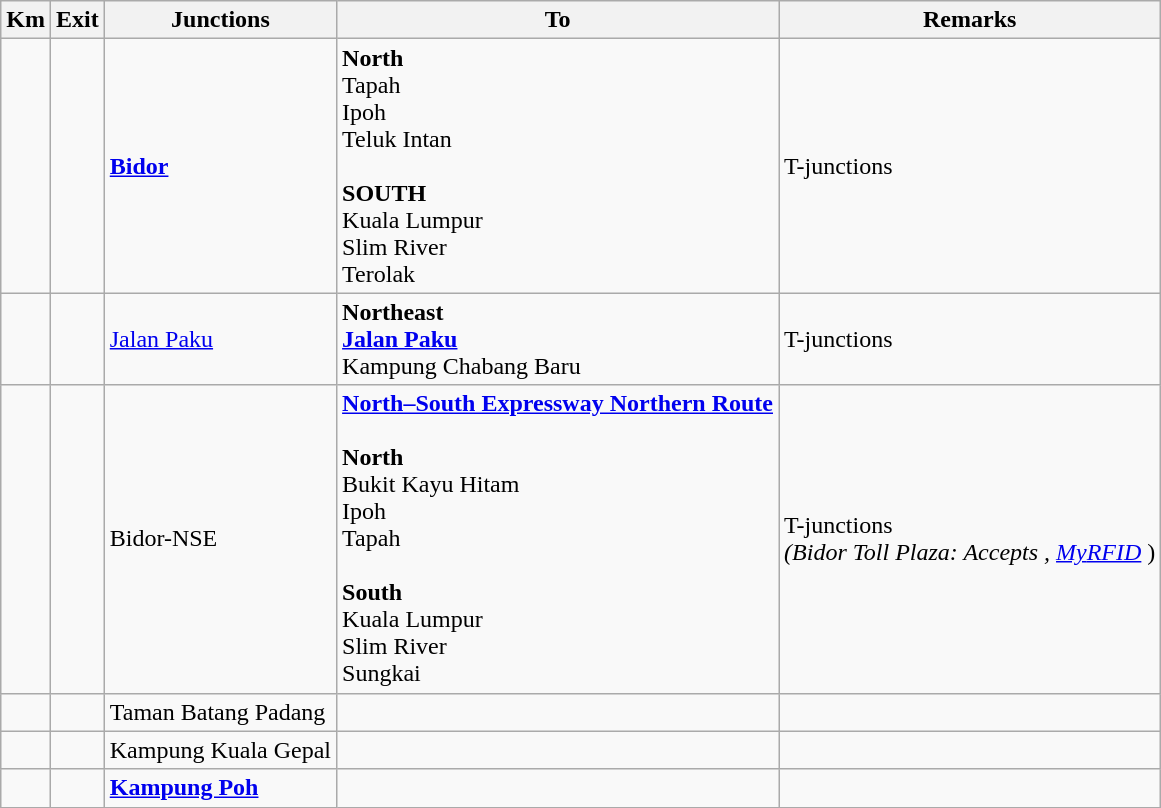<table class="wikitable">
<tr>
<th>Km</th>
<th>Exit</th>
<th>Junctions</th>
<th>To</th>
<th>Remarks</th>
</tr>
<tr>
<td></td>
<td></td>
<td><strong><a href='#'>Bidor</a></strong></td>
<td><strong>North</strong><br> Tapah<br> Ipoh<br> Teluk Intan<br><br><strong>SOUTH</strong><br> Kuala Lumpur<br> Slim River<br> Terolak</td>
<td>T-junctions</td>
</tr>
<tr>
<td></td>
<td></td>
<td><a href='#'>Jalan Paku</a></td>
<td><strong>Northeast</strong><br> <strong><a href='#'>Jalan Paku</a></strong><br>Kampung Chabang Baru</td>
<td>T-junctions</td>
</tr>
<tr>
<td></td>
<td></td>
<td>Bidor-NSE</td>
<td>  <strong><a href='#'>North–South Expressway Northern Route</a></strong><br><br><strong>North</strong><br>Bukit Kayu Hitam<br>Ipoh<br>Tapah<br><br><strong>South</strong><br>Kuala Lumpur<br>Slim River<br>Sungkai</td>
<td>T-junctions<br><em>(Bidor Toll Plaza: Accepts , <a href='#'><span>My</span><span>RFID</span></a> </em>)</td>
</tr>
<tr>
<td></td>
<td></td>
<td>Taman Batang Padang</td>
<td></td>
<td></td>
</tr>
<tr>
<td></td>
<td></td>
<td>Kampung Kuala Gepal</td>
<td></td>
<td></td>
</tr>
<tr>
<td></td>
<td></td>
<td><strong><a href='#'>Kampung Poh</a></strong></td>
<td></td>
<td></td>
</tr>
</table>
